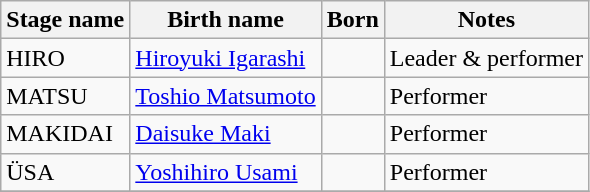<table class="wikitable sortable">
<tr>
<th>Stage name</th>
<th>Birth name</th>
<th>Born</th>
<th>Notes</th>
</tr>
<tr>
<td>HIRO</td>
<td><a href='#'>Hiroyuki Igarashi</a></td>
<td></td>
<td>Leader & performer</td>
</tr>
<tr>
<td>MATSU</td>
<td><a href='#'>Toshio Matsumoto</a></td>
<td></td>
<td>Performer</td>
</tr>
<tr>
<td>MAKIDAI</td>
<td><a href='#'>Daisuke Maki</a></td>
<td></td>
<td>Performer</td>
</tr>
<tr>
<td>ÜSA</td>
<td><a href='#'>Yoshihiro Usami</a></td>
<td></td>
<td>Performer</td>
</tr>
<tr>
</tr>
</table>
